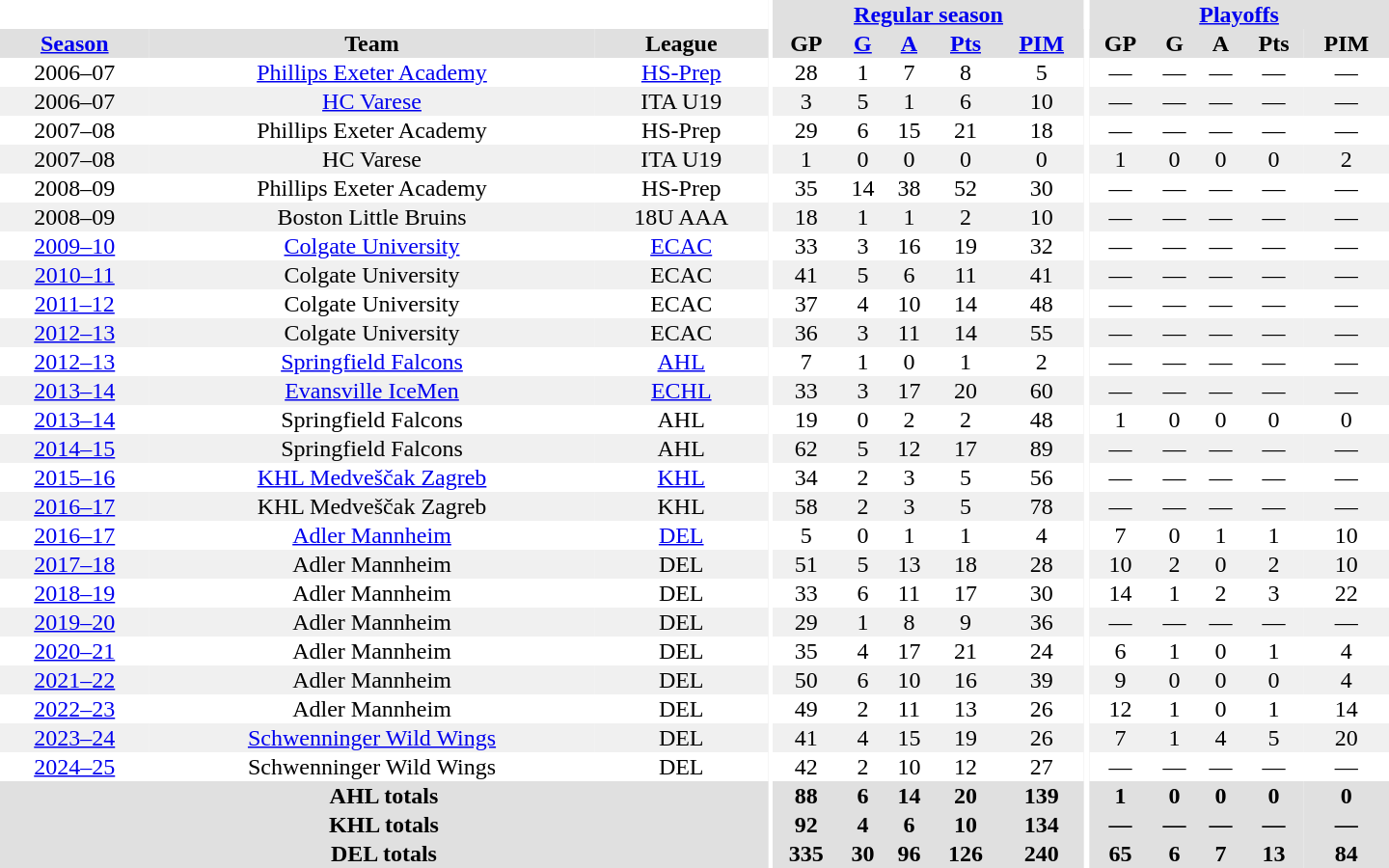<table border="0" cellpadding="1" cellspacing="0" style="text-align:center; width:60em">
<tr bgcolor="#e0e0e0">
<th colspan="3" bgcolor="#ffffff"></th>
<th rowspan="100" bgcolor="#ffffff"></th>
<th colspan="5"><a href='#'>Regular season</a></th>
<th rowspan="100" bgcolor="#ffffff"></th>
<th colspan="5"><a href='#'>Playoffs</a></th>
</tr>
<tr bgcolor="#e0e0e0">
<th><a href='#'>Season</a></th>
<th>Team</th>
<th>League</th>
<th>GP</th>
<th><a href='#'>G</a></th>
<th><a href='#'>A</a></th>
<th><a href='#'>Pts</a></th>
<th><a href='#'>PIM</a></th>
<th>GP</th>
<th>G</th>
<th>A</th>
<th>Pts</th>
<th>PIM</th>
</tr>
<tr>
<td>2006–07</td>
<td><a href='#'>Phillips Exeter Academy</a></td>
<td><a href='#'>HS-Prep</a></td>
<td>28</td>
<td>1</td>
<td>7</td>
<td>8</td>
<td>5</td>
<td>—</td>
<td>—</td>
<td>—</td>
<td>—</td>
<td>—</td>
</tr>
<tr bgcolor="#f0f0f0">
<td>2006–07</td>
<td><a href='#'>HC Varese</a></td>
<td>ITA U19</td>
<td>3</td>
<td>5</td>
<td>1</td>
<td>6</td>
<td>10</td>
<td>—</td>
<td>—</td>
<td>—</td>
<td>—</td>
<td>—</td>
</tr>
<tr>
<td>2007–08</td>
<td>Phillips Exeter Academy</td>
<td>HS-Prep</td>
<td>29</td>
<td>6</td>
<td>15</td>
<td>21</td>
<td>18</td>
<td>—</td>
<td>—</td>
<td>—</td>
<td>—</td>
<td>—</td>
</tr>
<tr bgcolor="#f0f0f0">
<td>2007–08</td>
<td>HC Varese</td>
<td>ITA U19</td>
<td>1</td>
<td>0</td>
<td>0</td>
<td>0</td>
<td>0</td>
<td>1</td>
<td>0</td>
<td>0</td>
<td>0</td>
<td>2</td>
</tr>
<tr>
<td>2008–09</td>
<td>Phillips Exeter Academy</td>
<td>HS-Prep</td>
<td>35</td>
<td>14</td>
<td>38</td>
<td>52</td>
<td>30</td>
<td>—</td>
<td>—</td>
<td>—</td>
<td>—</td>
<td>—</td>
</tr>
<tr bgcolor="#f0f0f0">
<td>2008–09</td>
<td>Boston Little Bruins</td>
<td>18U AAA</td>
<td>18</td>
<td>1</td>
<td>1</td>
<td>2</td>
<td>10</td>
<td>—</td>
<td>—</td>
<td>—</td>
<td>—</td>
<td>—</td>
</tr>
<tr>
<td><a href='#'>2009–10</a></td>
<td><a href='#'>Colgate University</a></td>
<td><a href='#'>ECAC</a></td>
<td>33</td>
<td>3</td>
<td>16</td>
<td>19</td>
<td>32</td>
<td>—</td>
<td>—</td>
<td>—</td>
<td>—</td>
<td>—</td>
</tr>
<tr bgcolor="#f0f0f0">
<td><a href='#'>2010–11</a></td>
<td>Colgate University</td>
<td>ECAC</td>
<td>41</td>
<td>5</td>
<td>6</td>
<td>11</td>
<td>41</td>
<td>—</td>
<td>—</td>
<td>—</td>
<td>—</td>
<td>—</td>
</tr>
<tr>
<td><a href='#'>2011–12</a></td>
<td>Colgate University</td>
<td>ECAC</td>
<td>37</td>
<td>4</td>
<td>10</td>
<td>14</td>
<td>48</td>
<td>—</td>
<td>—</td>
<td>—</td>
<td>—</td>
<td>—</td>
</tr>
<tr bgcolor="#f0f0f0">
<td><a href='#'>2012–13</a></td>
<td>Colgate University</td>
<td>ECAC</td>
<td>36</td>
<td>3</td>
<td>11</td>
<td>14</td>
<td>55</td>
<td>—</td>
<td>—</td>
<td>—</td>
<td>—</td>
<td>—</td>
</tr>
<tr>
<td><a href='#'>2012–13</a></td>
<td><a href='#'>Springfield Falcons</a></td>
<td><a href='#'>AHL</a></td>
<td>7</td>
<td>1</td>
<td>0</td>
<td>1</td>
<td>2</td>
<td>—</td>
<td>—</td>
<td>—</td>
<td>—</td>
<td>—</td>
</tr>
<tr bgcolor="#f0f0f0">
<td><a href='#'>2013–14</a></td>
<td><a href='#'>Evansville IceMen</a></td>
<td><a href='#'>ECHL</a></td>
<td>33</td>
<td>3</td>
<td>17</td>
<td>20</td>
<td>60</td>
<td>—</td>
<td>—</td>
<td>—</td>
<td>—</td>
<td>—</td>
</tr>
<tr>
<td><a href='#'>2013–14</a></td>
<td>Springfield Falcons</td>
<td>AHL</td>
<td>19</td>
<td>0</td>
<td>2</td>
<td>2</td>
<td>48</td>
<td>1</td>
<td>0</td>
<td>0</td>
<td>0</td>
<td>0</td>
</tr>
<tr bgcolor="#f0f0f0">
<td><a href='#'>2014–15</a></td>
<td>Springfield Falcons</td>
<td>AHL</td>
<td>62</td>
<td>5</td>
<td>12</td>
<td>17</td>
<td>89</td>
<td>—</td>
<td>—</td>
<td>—</td>
<td>—</td>
<td>—</td>
</tr>
<tr>
<td><a href='#'>2015–16</a></td>
<td><a href='#'>KHL Medveščak Zagreb</a></td>
<td><a href='#'>KHL</a></td>
<td>34</td>
<td>2</td>
<td>3</td>
<td>5</td>
<td>56</td>
<td>—</td>
<td>—</td>
<td>—</td>
<td>—</td>
<td>—</td>
</tr>
<tr bgcolor="#f0f0f0">
<td><a href='#'>2016–17</a></td>
<td>KHL Medveščak Zagreb</td>
<td>KHL</td>
<td>58</td>
<td>2</td>
<td>3</td>
<td>5</td>
<td>78</td>
<td>—</td>
<td>—</td>
<td>—</td>
<td>—</td>
<td>—</td>
</tr>
<tr>
<td><a href='#'>2016–17</a></td>
<td><a href='#'>Adler Mannheim</a></td>
<td><a href='#'>DEL</a></td>
<td>5</td>
<td>0</td>
<td>1</td>
<td>1</td>
<td>4</td>
<td>7</td>
<td>0</td>
<td>1</td>
<td>1</td>
<td>10</td>
</tr>
<tr bgcolor="#f0f0f0">
<td><a href='#'>2017–18</a></td>
<td>Adler Mannheim</td>
<td>DEL</td>
<td>51</td>
<td>5</td>
<td>13</td>
<td>18</td>
<td>28</td>
<td>10</td>
<td>2</td>
<td>0</td>
<td>2</td>
<td>10</td>
</tr>
<tr>
<td><a href='#'>2018–19</a></td>
<td>Adler Mannheim</td>
<td>DEL</td>
<td>33</td>
<td>6</td>
<td>11</td>
<td>17</td>
<td>30</td>
<td>14</td>
<td>1</td>
<td>2</td>
<td>3</td>
<td>22</td>
</tr>
<tr bgcolor="#f0f0f0">
<td><a href='#'>2019–20</a></td>
<td>Adler Mannheim</td>
<td>DEL</td>
<td>29</td>
<td>1</td>
<td>8</td>
<td>9</td>
<td>36</td>
<td>—</td>
<td>—</td>
<td>—</td>
<td>—</td>
<td>—</td>
</tr>
<tr>
<td><a href='#'>2020–21</a></td>
<td>Adler Mannheim</td>
<td>DEL</td>
<td>35</td>
<td>4</td>
<td>17</td>
<td>21</td>
<td>24</td>
<td>6</td>
<td>1</td>
<td>0</td>
<td>1</td>
<td>4</td>
</tr>
<tr bgcolor="#f0f0f0">
<td><a href='#'>2021–22</a></td>
<td>Adler Mannheim</td>
<td>DEL</td>
<td>50</td>
<td>6</td>
<td>10</td>
<td>16</td>
<td>39</td>
<td>9</td>
<td>0</td>
<td>0</td>
<td>0</td>
<td>4</td>
</tr>
<tr>
<td><a href='#'>2022–23</a></td>
<td>Adler Mannheim</td>
<td>DEL</td>
<td>49</td>
<td>2</td>
<td>11</td>
<td>13</td>
<td>26</td>
<td>12</td>
<td>1</td>
<td>0</td>
<td>1</td>
<td>14</td>
</tr>
<tr bgcolor="#f0f0f0">
<td><a href='#'>2023–24</a></td>
<td><a href='#'>Schwenninger Wild Wings</a></td>
<td>DEL</td>
<td>41</td>
<td>4</td>
<td>15</td>
<td>19</td>
<td>26</td>
<td>7</td>
<td>1</td>
<td>4</td>
<td>5</td>
<td>20</td>
</tr>
<tr>
<td><a href='#'>2024–25</a></td>
<td>Schwenninger Wild Wings</td>
<td>DEL</td>
<td>42</td>
<td>2</td>
<td>10</td>
<td>12</td>
<td>27</td>
<td>—</td>
<td>—</td>
<td>—</td>
<td>—</td>
<td>—</td>
</tr>
<tr bgcolor="#e0e0e0">
<th colspan="3">AHL totals</th>
<th>88</th>
<th>6</th>
<th>14</th>
<th>20</th>
<th>139</th>
<th>1</th>
<th>0</th>
<th>0</th>
<th>0</th>
<th>0</th>
</tr>
<tr bgcolor="#e0e0e0">
<th colspan="3">KHL totals</th>
<th>92</th>
<th>4</th>
<th>6</th>
<th>10</th>
<th>134</th>
<th>—</th>
<th>—</th>
<th>—</th>
<th>—</th>
<th>—</th>
</tr>
<tr bgcolor="#e0e0e0">
<th colspan="3">DEL totals</th>
<th>335</th>
<th>30</th>
<th>96</th>
<th>126</th>
<th>240</th>
<th>65</th>
<th>6</th>
<th>7</th>
<th>13</th>
<th>84</th>
</tr>
</table>
